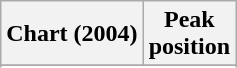<table class="wikitable sortable plainrowheaders" style="text-align:center;">
<tr>
<th align="center">Chart (2004)</th>
<th align="center">Peak<br>position</th>
</tr>
<tr>
</tr>
<tr>
</tr>
<tr>
</tr>
<tr>
</tr>
</table>
